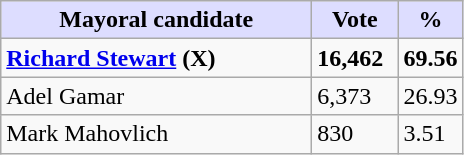<table class="wikitable">
<tr>
<th style="background:#ddf;" width="200px">Mayoral candidate</th>
<th style="background:#ddf;" width="50px">Vote</th>
<th style="background:#ddf;" width="30px">%</th>
</tr>
<tr>
<td><strong><a href='#'>Richard Stewart</a> (X)</strong></td>
<td><strong>16,462</strong></td>
<td><strong>69.56</strong></td>
</tr>
<tr>
<td>Adel Gamar</td>
<td>6,373</td>
<td>26.93</td>
</tr>
<tr>
<td>Mark Mahovlich</td>
<td>830</td>
<td>3.51</td>
</tr>
</table>
